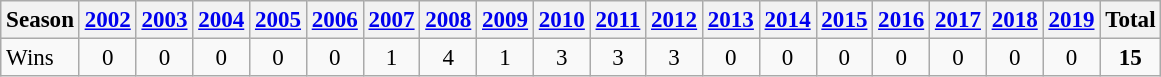<table class=wikitable style=font-size:96%>
<tr>
<th>Season</th>
<th><a href='#'>2002</a></th>
<th><a href='#'>2003</a></th>
<th><a href='#'>2004</a></th>
<th><a href='#'>2005</a></th>
<th><a href='#'>2006</a></th>
<th><a href='#'>2007</a></th>
<th><a href='#'>2008</a></th>
<th><a href='#'>2009</a></th>
<th><a href='#'>2010</a></th>
<th><a href='#'>2011</a></th>
<th><a href='#'>2012</a></th>
<th><a href='#'>2013</a></th>
<th><a href='#'>2014</a></th>
<th><a href='#'>2015</a></th>
<th><a href='#'>2016</a></th>
<th><a href='#'>2017</a></th>
<th><a href='#'>2018</a></th>
<th><a href='#'>2019</a></th>
<th>Total</th>
</tr>
<tr align=center>
<td align=left>Wins</td>
<td>0</td>
<td>0</td>
<td>0</td>
<td>0</td>
<td>0</td>
<td>1</td>
<td>4</td>
<td>1</td>
<td>3</td>
<td>3</td>
<td>3</td>
<td>0</td>
<td>0</td>
<td>0</td>
<td>0</td>
<td>0</td>
<td>0</td>
<td>0</td>
<td><strong>15</strong></td>
</tr>
</table>
